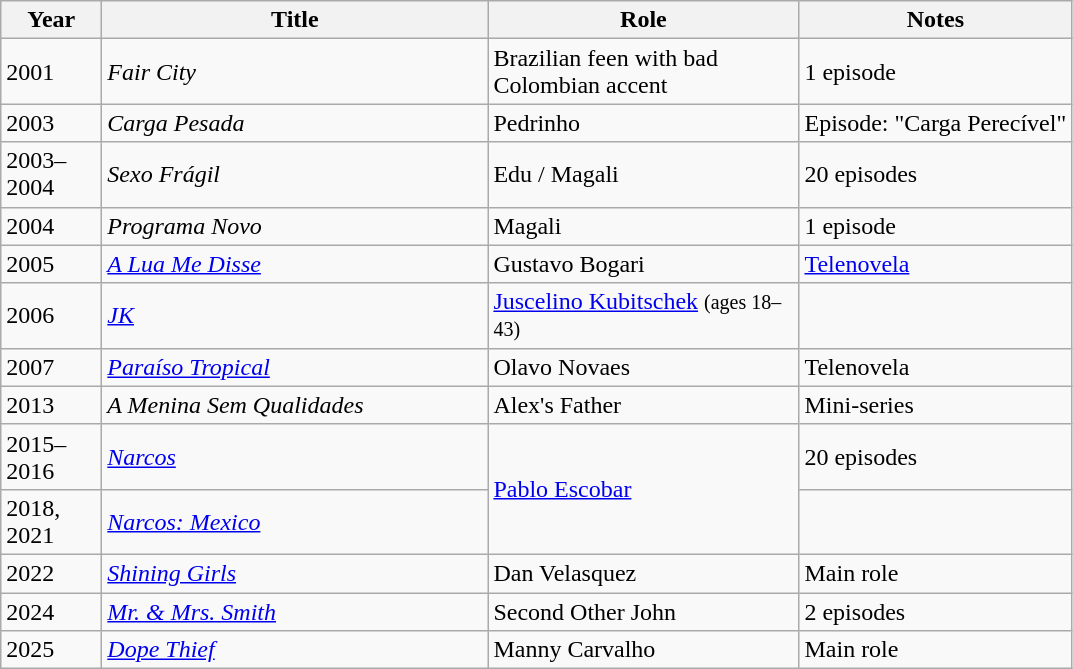<table class = "wikitable sortable">
<tr>
<th width="60">Year</th>
<th width="250">Title</th>
<th width="200">Role</th>
<th class="unsortable">Notes</th>
</tr>
<tr>
<td>2001</td>
<td><em>Fair City</em></td>
<td>Brazilian feen with bad Colombian accent</td>
<td>1 episode</td>
</tr>
<tr>
<td>2003</td>
<td><em>Carga Pesada</em></td>
<td>Pedrinho</td>
<td>Episode: "Carga Perecível"</td>
</tr>
<tr>
<td>2003–2004</td>
<td><em>Sexo Frágil</em></td>
<td>Edu / Magali</td>
<td>20 episodes</td>
</tr>
<tr>
<td>2004</td>
<td><em>Programa Novo</em></td>
<td>Magali</td>
<td>1 episode</td>
</tr>
<tr>
<td>2005</td>
<td><em><a href='#'>A Lua Me Disse</a></em></td>
<td>Gustavo Bogari</td>
<td><a href='#'>Telenovela</a></td>
</tr>
<tr>
<td>2006</td>
<td><em><a href='#'>JK</a></em></td>
<td><a href='#'>Juscelino Kubitschek</a> <small>(ages 18–43)</small></td>
<td></td>
</tr>
<tr>
<td>2007</td>
<td><em><a href='#'>Paraíso Tropical</a></em></td>
<td>Olavo Novaes</td>
<td>Telenovela</td>
</tr>
<tr>
<td>2013</td>
<td><em>A Menina Sem Qualidades</em></td>
<td>Alex's Father</td>
<td>Mini-series</td>
</tr>
<tr>
<td>2015–2016</td>
<td><em><a href='#'>Narcos</a></em></td>
<td rowspan="2"><a href='#'>Pablo Escobar</a></td>
<td>20 episodes</td>
</tr>
<tr>
<td>2018, 2021</td>
<td><em><a href='#'>Narcos: Mexico</a></em></td>
<td></td>
</tr>
<tr>
<td>2022</td>
<td><em><a href='#'>Shining Girls</a></em></td>
<td>Dan Velasquez</td>
<td>Main role</td>
</tr>
<tr>
<td>2024</td>
<td><em><a href='#'>Mr. & Mrs. Smith</a></em></td>
<td>Second Other John</td>
<td>2 episodes</td>
</tr>
<tr>
<td>2025</td>
<td><em><a href='#'>Dope Thief</a></em></td>
<td>Manny Carvalho</td>
<td>Main role</td>
</tr>
</table>
